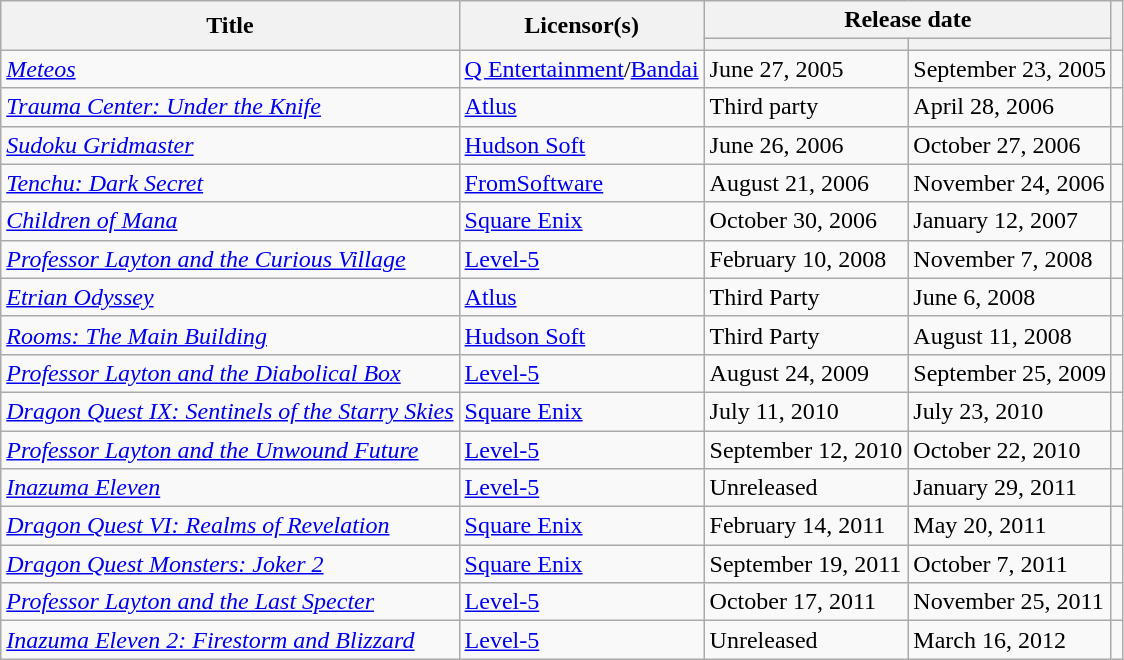<table class="wikitable plainrowheaders sortable">
<tr>
<th rowspan="2">Title</th>
<th rowspan="2">Licensor(s)</th>
<th colspan="2">Release date</th>
<th rowspan="2" class="unsortable"></th>
</tr>
<tr>
<th data-sort-type="date"></th>
<th data-sort-type="date"></th>
</tr>
<tr>
<td><em><a href='#'>Meteos</a></em></td>
<td><a href='#'>Q Entertainment</a>/<a href='#'>Bandai</a></td>
<td>June 27, 2005</td>
<td>September 23, 2005</td>
<td></td>
</tr>
<tr>
<td><em><a href='#'>Trauma Center: Under the Knife</a></em></td>
<td><a href='#'>Atlus</a></td>
<td>Third party</td>
<td>April 28, 2006</td>
<td></td>
</tr>
<tr>
<td><em><a href='#'>Sudoku Gridmaster</a></em></td>
<td><a href='#'>Hudson Soft</a></td>
<td>June 26, 2006</td>
<td>October 27, 2006</td>
<td></td>
</tr>
<tr>
<td><em><a href='#'>Tenchu: Dark Secret</a></em></td>
<td><a href='#'>FromSoftware</a></td>
<td>August 21, 2006</td>
<td>November 24, 2006</td>
<td></td>
</tr>
<tr>
<td><em><a href='#'>Children of Mana</a></em></td>
<td><a href='#'>Square Enix</a></td>
<td>October 30, 2006</td>
<td>January 12, 2007</td>
<td></td>
</tr>
<tr>
<td><em><a href='#'>Professor Layton and the Curious Village</a></em></td>
<td><a href='#'>Level-5</a></td>
<td>February 10, 2008</td>
<td>November 7, 2008</td>
<td></td>
</tr>
<tr>
<td><em><a href='#'>Etrian Odyssey</a></em></td>
<td><a href='#'>Atlus</a></td>
<td>Third Party</td>
<td>June 6, 2008</td>
<td></td>
</tr>
<tr>
<td><em><a href='#'>Rooms: The Main Building</a></em></td>
<td><a href='#'>Hudson Soft</a></td>
<td>Third Party</td>
<td>August 11, 2008</td>
<td></td>
</tr>
<tr>
<td><em><a href='#'>Professor Layton and the Diabolical Box</a></em></td>
<td><a href='#'>Level-5</a></td>
<td>August 24, 2009</td>
<td>September 25, 2009</td>
<td></td>
</tr>
<tr>
<td><em><a href='#'>Dragon Quest IX: Sentinels of the Starry Skies</a></em></td>
<td><a href='#'>Square Enix</a></td>
<td>July 11, 2010</td>
<td>July 23, 2010</td>
<td></td>
</tr>
<tr>
<td><em><a href='#'>Professor Layton and the Unwound Future</a></em></td>
<td><a href='#'>Level-5</a></td>
<td>September 12, 2010</td>
<td>October 22, 2010</td>
<td></td>
</tr>
<tr>
<td><em><a href='#'>Inazuma Eleven</a></em></td>
<td><a href='#'>Level-5</a></td>
<td>Unreleased</td>
<td>January 29, 2011</td>
<td></td>
</tr>
<tr>
<td><em><a href='#'>Dragon Quest VI: Realms of Revelation</a></em></td>
<td><a href='#'>Square Enix</a></td>
<td>February 14, 2011</td>
<td>May 20, 2011</td>
<td></td>
</tr>
<tr>
<td><em><a href='#'>Dragon Quest Monsters: Joker 2</a></em></td>
<td><a href='#'>Square Enix</a></td>
<td>September 19, 2011</td>
<td>October 7, 2011</td>
<td></td>
</tr>
<tr>
<td><em><a href='#'>Professor Layton and the Last Specter</a></em></td>
<td><a href='#'>Level-5</a></td>
<td>October 17, 2011</td>
<td>November 25, 2011</td>
<td></td>
</tr>
<tr>
<td><em><a href='#'>Inazuma Eleven 2: Firestorm and Blizzard</a></em></td>
<td><a href='#'>Level-5</a></td>
<td>Unreleased</td>
<td>March 16, 2012</td>
<td></td>
</tr>
</table>
